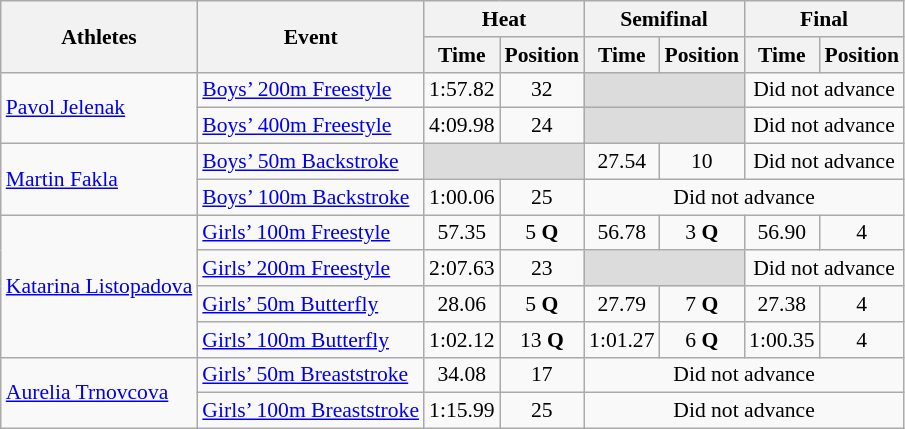<table class="wikitable" style="font-size:90%;">
<tr>
<th rowspan=2>Athletes</th>
<th rowspan=2>Event</th>
<th colspan=2>Heat</th>
<th colspan=2>Semifinal</th>
<th colspan=2>Final</th>
</tr>
<tr>
<th>Time</th>
<th>Position</th>
<th>Time</th>
<th>Position</th>
<th>Time</th>
<th>Position</th>
</tr>
<tr>
<td rowspan=2><a href='#'>Pavol Jelenak</a></td>
<td><a href='#'>Boys’ 200m Freestyle</a></td>
<td align=center>1:57.82</td>
<td align=center>32</td>
<td colspan="2" style="background:#dcdcdc;"></td>
<td colspan="2" style="text-align:center;">Did not advance</td>
</tr>
<tr>
<td><a href='#'>Boys’ 400m Freestyle</a></td>
<td align=center>4:09.98</td>
<td align=center>24</td>
<td colspan="2" style="background:#dcdcdc;"></td>
<td colspan="2" style="text-align:center;">Did not advance</td>
</tr>
<tr>
<td rowspan=2><a href='#'>Martin Fakla</a></td>
<td><a href='#'>Boys’ 50m Backstroke</a></td>
<td colspan="2" style="background:#dcdcdc;"></td>
<td align=center>27.54</td>
<td align=center>10</td>
<td colspan="2" style="text-align:center;">Did not advance</td>
</tr>
<tr>
<td><a href='#'>Boys’ 100m Backstroke</a></td>
<td align=center>1:00.06</td>
<td align=center>25</td>
<td colspan="4" style="text-align:center;">Did not advance</td>
</tr>
<tr>
<td rowspan=4><a href='#'>Katarina Listopadova</a></td>
<td><a href='#'>Girls’ 100m Freestyle</a></td>
<td align=center>57.35</td>
<td align=center>5 <strong>Q</strong></td>
<td align=center>56.78</td>
<td align=center>3 <strong>Q</strong></td>
<td align=center>56.90</td>
<td align=center>4</td>
</tr>
<tr>
<td><a href='#'>Girls’ 200m Freestyle</a></td>
<td align=center>2:07.63</td>
<td align=center>23</td>
<td colspan="2" style="background:#dcdcdc;"></td>
<td colspan="2" style="text-align:center;">Did not advance</td>
</tr>
<tr>
<td><a href='#'>Girls’ 50m Butterfly</a></td>
<td align=center>28.06</td>
<td align=center>5 <strong>Q</strong></td>
<td align=center>27.79</td>
<td align=center>7 <strong>Q</strong></td>
<td align=center>27.38</td>
<td align=center>4</td>
</tr>
<tr>
<td><a href='#'>Girls’ 100m Butterfly</a></td>
<td align=center>1:02.12</td>
<td align=center>13 <strong>Q</strong></td>
<td align=center>1:01.27</td>
<td align=center>6 <strong>Q</strong></td>
<td align=center>1:00.35</td>
<td align=center>4</td>
</tr>
<tr>
<td rowspan=2><a href='#'>Aurelia Trnovcova</a></td>
<td><a href='#'>Girls’ 50m Breaststroke</a></td>
<td align=center>34.08</td>
<td align=center>17</td>
<td colspan="4" style="text-align:center;">Did not advance</td>
</tr>
<tr>
<td><a href='#'>Girls’ 100m Breaststroke</a></td>
<td align=center>1:15.99</td>
<td align=center>25</td>
<td colspan="4" style="text-align:center;">Did not advance</td>
</tr>
</table>
